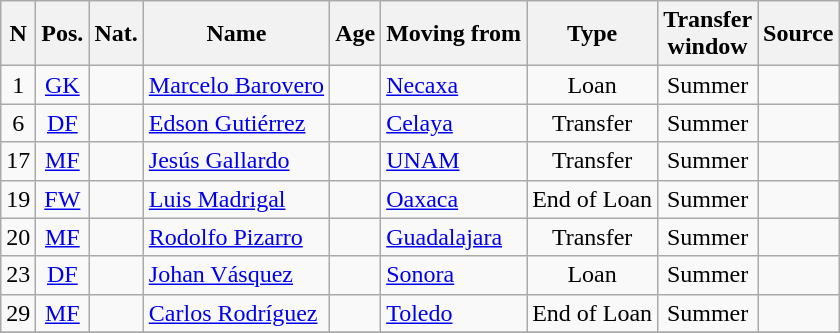<table class="wikitable sortable" style="text-align:center">
<tr>
<th>N</th>
<th>Pos.</th>
<th>Nat.</th>
<th>Name</th>
<th>Age</th>
<th>Moving from</th>
<th>Type</th>
<th>Transfer<br>window</th>
<th>Source</th>
</tr>
<tr>
<td>1</td>
<td><a href='#'>GK</a></td>
<td></td>
<td align=left><a href='#'>Marcelo Barovero</a></td>
<td></td>
<td align=left><a href='#'>Necaxa</a></td>
<td>Loan</td>
<td>Summer</td>
<td></td>
</tr>
<tr>
<td>6</td>
<td><a href='#'>DF</a></td>
<td></td>
<td align=left><a href='#'>Edson Gutiérrez</a></td>
<td></td>
<td align=left><a href='#'>Celaya</a></td>
<td>Transfer</td>
<td>Summer</td>
<td></td>
</tr>
<tr>
<td>17</td>
<td><a href='#'>MF</a></td>
<td></td>
<td align=left><a href='#'>Jesús Gallardo</a></td>
<td></td>
<td align=left><a href='#'>UNAM</a></td>
<td>Transfer</td>
<td>Summer</td>
<td></td>
</tr>
<tr>
<td>19</td>
<td><a href='#'>FW</a></td>
<td></td>
<td align=left><a href='#'>Luis Madrigal</a></td>
<td></td>
<td align=left><a href='#'>Oaxaca</a></td>
<td>End of Loan</td>
<td>Summer</td>
<td></td>
</tr>
<tr>
<td>20</td>
<td><a href='#'>MF</a></td>
<td></td>
<td align=left><a href='#'>Rodolfo Pizarro</a></td>
<td></td>
<td align=left><a href='#'>Guadalajara</a></td>
<td>Transfer</td>
<td>Summer</td>
<td></td>
</tr>
<tr>
<td>23</td>
<td><a href='#'>DF</a></td>
<td></td>
<td align=left><a href='#'>Johan Vásquez</a></td>
<td></td>
<td align=left><a href='#'>Sonora</a></td>
<td>Loan</td>
<td>Summer</td>
<td></td>
</tr>
<tr>
<td>29</td>
<td><a href='#'>MF</a></td>
<td></td>
<td align=left><a href='#'>Carlos Rodríguez</a></td>
<td></td>
<td align=left> <a href='#'>Toledo</a></td>
<td>End of Loan</td>
<td>Summer</td>
<td></td>
</tr>
<tr>
</tr>
</table>
